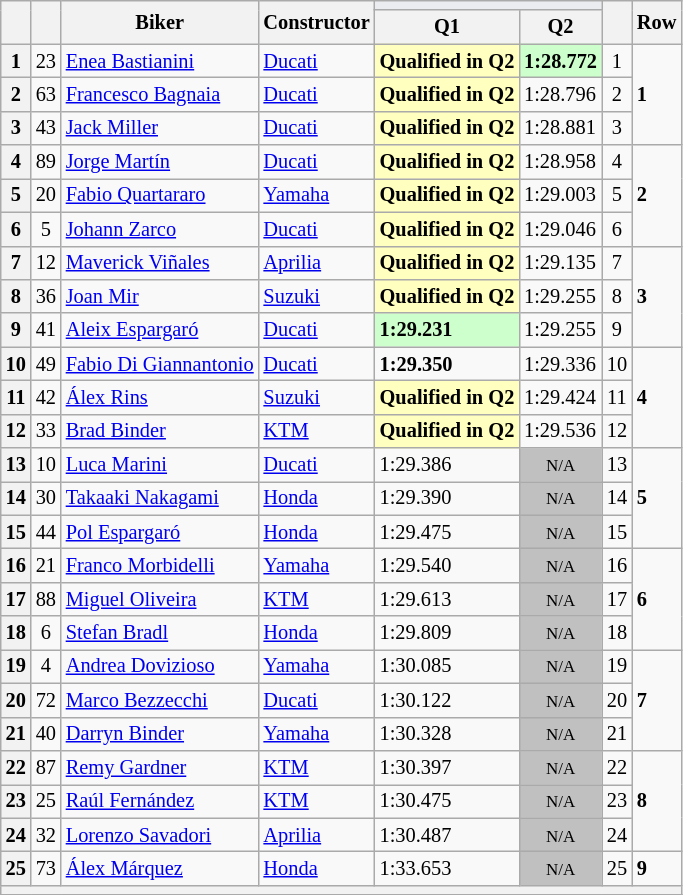<table class="wikitable sortable" style="font-size: 85%;">
<tr>
<th rowspan="2"></th>
<th rowspan="2"></th>
<th rowspan="2">Biker</th>
<th rowspan="2">Constructor</th>
<th colspan="2" style="background:#eaecf0; text-align:center;"></th>
<th rowspan="2"></th>
<th rowspan="2">Row</th>
</tr>
<tr>
<th scope="col">Q1</th>
<th scope="col">Q2</th>
</tr>
<tr>
<th scope="row">1</th>
<td align="center">23</td>
<td> <a href='#'>Enea Bastianini</a></td>
<td><a href='#'>Ducati</a></td>
<td style="background:#ffffbf;"><strong>Qualified in Q2</strong></td>
<td style="background:#ccffcc;"><strong>1:28.772</strong></td>
<td align="center">1</td>
<td rowspan="3"><strong>1</strong></td>
</tr>
<tr>
<th scope="row">2</th>
<td align="center">63</td>
<td> <a href='#'>Francesco Bagnaia</a></td>
<td><a href='#'>Ducati</a></td>
<td style="background:#ffffbf;"><strong>Qualified in Q2</strong></td>
<td>1:28.796</td>
<td align="center">2</td>
</tr>
<tr>
<th scope="row">3</th>
<td align="center">43</td>
<td> <a href='#'>Jack Miller</a></td>
<td><a href='#'>Ducati</a></td>
<td style="background:#ffffbf;"><strong>Qualified in Q2</strong></td>
<td>1:28.881</td>
<td align="center">3</td>
</tr>
<tr>
<th scope="row">4</th>
<td align="center">89</td>
<td> <a href='#'>Jorge Martín</a></td>
<td><a href='#'>Ducati</a></td>
<td style="background:#ffffbf;"><strong>Qualified in Q2</strong></td>
<td>1:28.958</td>
<td align="center">4</td>
<td rowspan="3"><strong>2</strong></td>
</tr>
<tr>
<th scope="row">5</th>
<td align="center">20</td>
<td> <a href='#'>Fabio Quartararo</a></td>
<td><a href='#'>Yamaha</a></td>
<td style="background:#ffffbf;"><strong>Qualified in Q2</strong></td>
<td>1:29.003</td>
<td align="center">5</td>
</tr>
<tr>
<th scope="row">6</th>
<td align="center">5</td>
<td> <a href='#'>Johann Zarco</a></td>
<td><a href='#'>Ducati</a></td>
<td style="background:#ffffbf;"><strong>Qualified in Q2</strong></td>
<td>1:29.046</td>
<td align="center">6</td>
</tr>
<tr>
<th scope="row">7</th>
<td align="center">12</td>
<td> <a href='#'>Maverick Viñales</a></td>
<td><a href='#'>Aprilia</a></td>
<td style="background:#ffffbf;"><strong>Qualified in Q2</strong></td>
<td>1:29.135</td>
<td align="center">7</td>
<td rowspan="3"><strong>3</strong></td>
</tr>
<tr>
<th scope="row">8</th>
<td align="center">36</td>
<td> <a href='#'>Joan Mir</a></td>
<td><a href='#'>Suzuki</a></td>
<td style="background:#ffffbf;"><strong>Qualified in Q2</strong></td>
<td>1:29.255</td>
<td align="center">8</td>
</tr>
<tr>
<th scope="row">9</th>
<td align="center">41</td>
<td> <a href='#'>Aleix Espargaró</a></td>
<td><a href='#'>Ducati</a></td>
<td style="background:#ccffcc;"><strong>1:29.231</strong></td>
<td>1:29.255</td>
<td align="center">9</td>
</tr>
<tr>
<th scope="row">10</th>
<td align="center">49</td>
<td> <a href='#'>Fabio Di Giannantonio</a></td>
<td><a href='#'>Ducati</a></td>
<td><strong>1:29.350</strong></td>
<td>1:29.336</td>
<td align="center">10</td>
<td rowspan="3"><strong>4</strong></td>
</tr>
<tr>
<th scope="row">11</th>
<td align="center">42</td>
<td> <a href='#'>Álex Rins</a></td>
<td><a href='#'>Suzuki</a></td>
<td style="background:#ffffbf;"><strong>Qualified in Q2</strong></td>
<td>1:29.424</td>
<td align="center">11</td>
</tr>
<tr>
<th scope="row">12</th>
<td align="center">33</td>
<td> <a href='#'>Brad Binder</a></td>
<td><a href='#'>KTM</a></td>
<td style="background:#ffffbf;"><strong>Qualified in Q2</strong></td>
<td>1:29.536</td>
<td align="center">12</td>
</tr>
<tr>
<th scope="row">13</th>
<td align="center">10</td>
<td> <a href='#'>Luca Marini</a></td>
<td><a href='#'>Ducati</a></td>
<td>1:29.386</td>
<td style="background: silver" align="center" data-sort-value="13"><small>N/A</small></td>
<td align="center">13</td>
<td rowspan="3"><strong>5</strong></td>
</tr>
<tr>
<th scope="row">14</th>
<td align="center">30</td>
<td> <a href='#'>Takaaki Nakagami</a></td>
<td><a href='#'>Honda</a></td>
<td>1:29.390</td>
<td style="background: silver" align="center" data-sort-value="14"><small>N/A</small></td>
<td align="center">14</td>
</tr>
<tr>
<th scope="row">15</th>
<td align="center">44</td>
<td> <a href='#'>Pol Espargaró</a></td>
<td><a href='#'>Honda</a></td>
<td>1:29.475</td>
<td style="background: silver" align="center" data-sort-value="15"><small>N/A</small></td>
<td align="center">15</td>
</tr>
<tr>
<th scope="row">16</th>
<td align="center">21</td>
<td> <a href='#'>Franco Morbidelli</a></td>
<td><a href='#'>Yamaha</a></td>
<td>1:29.540</td>
<td style="background: silver" align="center" data-sort-value="16"><small>N/A</small></td>
<td align="center">16</td>
<td rowspan="3"><strong>6</strong></td>
</tr>
<tr>
<th scope="row">17</th>
<td align="center">88</td>
<td> <a href='#'>Miguel Oliveira</a></td>
<td><a href='#'>KTM</a></td>
<td>1:29.613</td>
<td style="background: silver" align="center" data-sort-value="17"><small>N/A</small></td>
<td align="center">17</td>
</tr>
<tr>
<th scope="row">18</th>
<td align="center">6</td>
<td> <a href='#'>Stefan Bradl</a></td>
<td><a href='#'>Honda</a></td>
<td>1:29.809</td>
<td style="background: silver" align="center" data-sort-value="18"><small>N/A</small></td>
<td align="center">18</td>
</tr>
<tr>
<th scope="row">19</th>
<td align="center">4</td>
<td> <a href='#'>Andrea Dovizioso</a></td>
<td><a href='#'>Yamaha</a></td>
<td>1:30.085</td>
<td style="background: silver" align="center" data-sort-value="19"><small>N/A</small></td>
<td align="center">19</td>
<td rowspan="3"><strong>7</strong></td>
</tr>
<tr>
<th scope="row">20</th>
<td align="center">72</td>
<td> <a href='#'>Marco Bezzecchi</a></td>
<td><a href='#'>Ducati</a></td>
<td>1:30.122</td>
<td style="background: silver" align="center" data-sort-value="20"><small>N/A</small></td>
<td align="center">20</td>
</tr>
<tr>
<th scope="row">21</th>
<td align="center">40</td>
<td> <a href='#'>Darryn Binder</a></td>
<td><a href='#'>Yamaha</a></td>
<td>1:30.328</td>
<td style="background: silver" align="center" data-sort-value="21"><small>N/A</small></td>
<td align="center">21</td>
</tr>
<tr>
<th scope="row">22</th>
<td align="center">87</td>
<td> <a href='#'>Remy Gardner</a></td>
<td><a href='#'>KTM</a></td>
<td>1:30.397</td>
<td style="background: silver" align="center" data-sort-value="22"><small>N/A</small></td>
<td align="center">22</td>
<td rowspan="3"><strong>8</strong></td>
</tr>
<tr>
<th scope="row">23</th>
<td align="center">25</td>
<td> <a href='#'>Raúl Fernández</a></td>
<td><a href='#'>KTM</a></td>
<td>1:30.475</td>
<td style="background: silver" align="center" data-sort-value="23"><small>N/A</small></td>
<td align="center">23</td>
</tr>
<tr>
<th scope="row">24</th>
<td align="center">32</td>
<td> <a href='#'>Lorenzo Savadori</a></td>
<td><a href='#'>Aprilia</a></td>
<td>1:30.487</td>
<td style="background: silver" align="center" data-sort-value="24"><small>N/A</small></td>
<td align="center">24</td>
</tr>
<tr>
<th scope="row">25</th>
<td align="center">73</td>
<td> <a href='#'>Álex Márquez</a></td>
<td><a href='#'>Honda</a></td>
<td>1:33.653</td>
<td style="background: silver" align="center" data-sort-value="25"><small>N/A</small></td>
<td align="center">25</td>
<td><strong>9</strong></td>
</tr>
<tr>
<th colspan="8"></th>
</tr>
<tr>
</tr>
</table>
